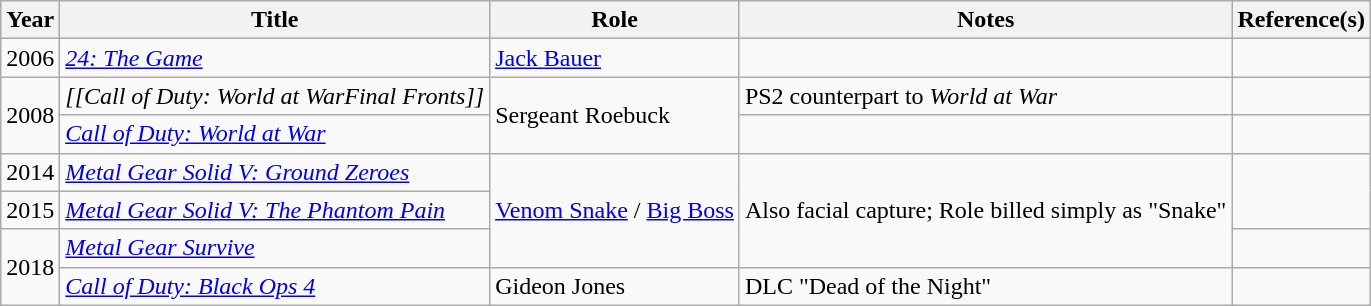<table class="wikitable sortable">
<tr>
<th>Year</th>
<th>Title</th>
<th>Role</th>
<th class="unsortable">Notes</th>
<th class="unsortable">Reference(s)</th>
</tr>
<tr>
<td>2006</td>
<td><em><a href='#'>24: The Game</a></em></td>
<td><a href='#'>Jack Bauer</a></td>
<td></td>
<td></td>
</tr>
<tr>
<td rowspan="2">2008</td>
<td><em>[[Call of Duty: World at WarFinal Fronts]]</em></td>
<td rowspan="2">Sergeant Roebuck</td>
<td>PS2 counterpart to <em>World at War</em></td>
<td></td>
</tr>
<tr>
<td><em><a href='#'>Call of Duty: World at War</a></em></td>
<td></td>
<td></td>
</tr>
<tr>
<td>2014</td>
<td><em><a href='#'>Metal Gear Solid V: Ground Zeroes</a></em></td>
<td rowspan="3"><a href='#'>Venom Snake</a> / <a href='#'>Big Boss</a></td>
<td rowspan="3">Also facial capture; Role billed simply as "Snake"</td>
<td rowspan="2"></td>
</tr>
<tr>
<td>2015</td>
<td><em><a href='#'>Metal Gear Solid V: The Phantom Pain</a></em></td>
</tr>
<tr>
<td rowspan="2">2018</td>
<td><em><a href='#'>Metal Gear Survive</a></em></td>
<td></td>
</tr>
<tr>
<td><em><a href='#'>Call of Duty: Black Ops 4</a></em></td>
<td>Gideon Jones</td>
<td>DLC "Dead of the Night"</td>
<td></td>
</tr>
</table>
